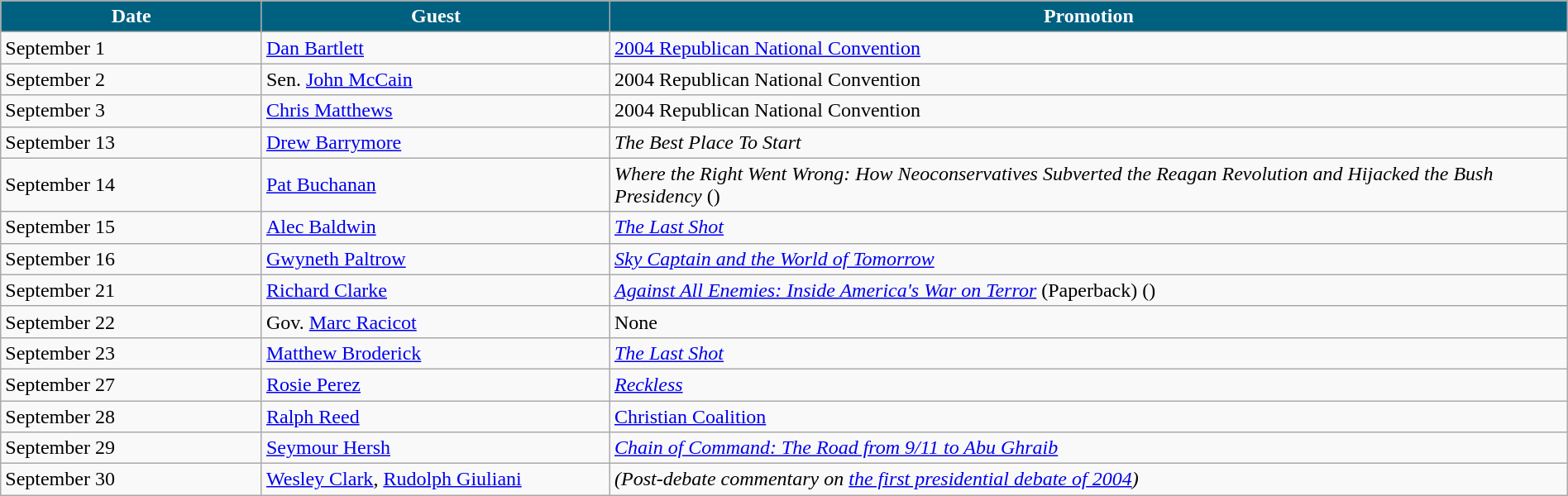<table class="wikitable" width="100%">
<tr bgcolor="#CCCCCC">
<th width="15%" style="background:#006080; color:#FFFFFF">Date</th>
<th width="20%" style="background:#006080; color:#FFFFFF">Guest</th>
<th width="55%" style="background:#006080; color:#FFFFFF">Promotion</th>
</tr>
<tr>
<td>September 1</td>
<td><a href='#'>Dan Bartlett</a></td>
<td><a href='#'>2004 Republican National Convention</a></td>
</tr>
<tr>
<td>September 2</td>
<td>Sen. <a href='#'>John McCain</a></td>
<td>2004 Republican National Convention</td>
</tr>
<tr>
<td>September 3</td>
<td><a href='#'>Chris Matthews</a></td>
<td>2004 Republican National Convention</td>
</tr>
<tr>
<td>September 13</td>
<td><a href='#'>Drew Barrymore</a></td>
<td><em>The Best Place To Start</em> </td>
</tr>
<tr>
<td>September 14</td>
<td><a href='#'>Pat Buchanan</a></td>
<td><em>Where the Right Went Wrong: How Neoconservatives Subverted the Reagan Revolution and Hijacked the Bush Presidency</em> ()</td>
</tr>
<tr>
<td>September 15</td>
<td><a href='#'>Alec Baldwin</a></td>
<td><em><a href='#'>The Last Shot</a></em></td>
</tr>
<tr>
<td>September 16</td>
<td><a href='#'>Gwyneth Paltrow</a></td>
<td><em><a href='#'>Sky Captain and the World of Tomorrow</a></em></td>
</tr>
<tr>
<td>September 21</td>
<td><a href='#'>Richard Clarke</a></td>
<td><em><a href='#'>Against All Enemies: Inside America's War on Terror</a></em> (Paperback) ()</td>
</tr>
<tr>
<td>September 22</td>
<td>Gov. <a href='#'>Marc Racicot</a></td>
<td>None</td>
</tr>
<tr>
<td>September 23</td>
<td><a href='#'>Matthew Broderick</a></td>
<td><em><a href='#'>The Last Shot</a></em></td>
</tr>
<tr>
<td>September 27</td>
<td><a href='#'>Rosie Perez</a></td>
<td><em><a href='#'>Reckless</a></em></td>
</tr>
<tr>
<td>September 28</td>
<td><a href='#'>Ralph Reed</a></td>
<td><a href='#'>Christian Coalition</a></td>
</tr>
<tr>
<td>September 29</td>
<td><a href='#'>Seymour Hersh</a></td>
<td><em><a href='#'>Chain of Command: The Road from 9/11 to Abu Ghraib</a></em></td>
</tr>
<tr>
<td>September 30</td>
<td><a href='#'>Wesley Clark</a>, <a href='#'>Rudolph Giuliani</a></td>
<td><em>(Post-debate commentary on <a href='#'>the first presidential debate of 2004</a>)</em></td>
</tr>
</table>
